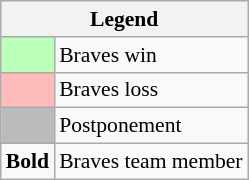<table class="wikitable" style="font-size:90%">
<tr>
<th colspan="2">Legend</th>
</tr>
<tr>
<td bgcolor="#bbffbb"> </td>
<td>Braves win</td>
</tr>
<tr>
<td bgcolor="#ffbbbb"> </td>
<td>Braves loss</td>
</tr>
<tr>
<td bgcolor="#bbbbbb"> </td>
<td>Postponement</td>
</tr>
<tr>
<td><strong>Bold</strong></td>
<td>Braves team member</td>
</tr>
</table>
